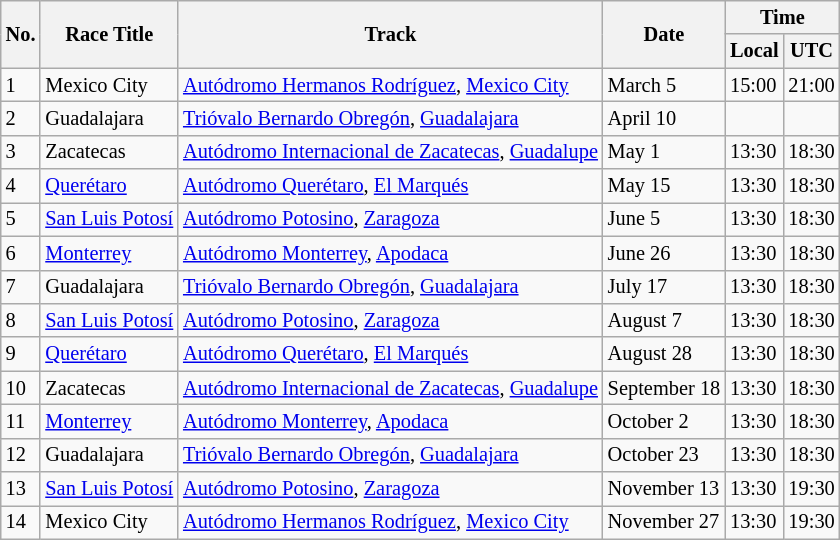<table class="wikitable" style="font-size:85%;">
<tr>
<th rowspan=2>No.</th>
<th rowspan=2>Race Title</th>
<th rowspan=2>Track</th>
<th rowspan=2>Date</th>
<th colspan=2>Time</th>
</tr>
<tr>
<th>Local</th>
<th>UTC</th>
</tr>
<tr>
<td>1</td>
<td>Mexico City</td>
<td> <a href='#'>Autódromo Hermanos Rodríguez</a>, <a href='#'>Mexico City</a></td>
<td>March 5</td>
<td>15:00</td>
<td>21:00</td>
</tr>
<tr>
<td>2</td>
<td>Guadalajara</td>
<td> <a href='#'>Trióvalo Bernardo Obregón</a>, <a href='#'>Guadalajara</a></td>
<td>April 10</td>
<td></td>
<td></td>
</tr>
<tr>
<td>3</td>
<td>Zacatecas</td>
<td> <a href='#'>Autódromo Internacional de Zacatecas</a>, <a href='#'>Guadalupe</a></td>
<td>May 1</td>
<td>13:30</td>
<td>18:30</td>
</tr>
<tr>
<td>4</td>
<td><a href='#'>Querétaro</a></td>
<td> <a href='#'>Autódromo Querétaro</a>, <a href='#'>El Marqués</a></td>
<td>May 15</td>
<td>13:30</td>
<td>18:30</td>
</tr>
<tr>
<td>5</td>
<td><a href='#'>San Luis Potosí</a></td>
<td> <a href='#'>Autódromo Potosino</a>, <a href='#'>Zaragoza</a></td>
<td>June 5</td>
<td>13:30</td>
<td>18:30</td>
</tr>
<tr>
<td>6</td>
<td><a href='#'>Monterrey</a></td>
<td> <a href='#'>Autódromo Monterrey</a>, <a href='#'>Apodaca</a></td>
<td>June 26</td>
<td>13:30</td>
<td>18:30</td>
</tr>
<tr>
<td>7</td>
<td>Guadalajara</td>
<td> <a href='#'>Trióvalo Bernardo Obregón</a>, <a href='#'>Guadalajara</a></td>
<td>July 17</td>
<td>13:30</td>
<td>18:30</td>
</tr>
<tr>
<td>8</td>
<td><a href='#'>San Luis Potosí</a></td>
<td> <a href='#'>Autódromo Potosino</a>, <a href='#'>Zaragoza</a></td>
<td>August 7</td>
<td>13:30</td>
<td>18:30</td>
</tr>
<tr>
<td>9</td>
<td><a href='#'>Querétaro</a></td>
<td> <a href='#'>Autódromo Querétaro</a>, <a href='#'>El Marqués</a></td>
<td>August 28</td>
<td>13:30</td>
<td>18:30</td>
</tr>
<tr>
<td>10</td>
<td>Zacatecas</td>
<td> <a href='#'>Autódromo Internacional de Zacatecas</a>, <a href='#'>Guadalupe</a></td>
<td>September 18</td>
<td>13:30</td>
<td>18:30</td>
</tr>
<tr>
<td>11</td>
<td><a href='#'>Monterrey</a></td>
<td> <a href='#'>Autódromo Monterrey</a>, <a href='#'>Apodaca</a></td>
<td>October 2</td>
<td>13:30</td>
<td>18:30</td>
</tr>
<tr>
<td>12</td>
<td>Guadalajara</td>
<td> <a href='#'>Trióvalo Bernardo Obregón</a>, <a href='#'>Guadalajara</a></td>
<td>October 23</td>
<td>13:30</td>
<td>18:30</td>
</tr>
<tr>
<td>13</td>
<td><a href='#'>San Luis Potosí</a></td>
<td> <a href='#'>Autódromo Potosino</a>, <a href='#'>Zaragoza</a></td>
<td>November 13</td>
<td>13:30</td>
<td>19:30</td>
</tr>
<tr>
<td>14</td>
<td>Mexico City</td>
<td> <a href='#'>Autódromo Hermanos Rodríguez</a>, <a href='#'>Mexico City</a></td>
<td>November 27</td>
<td>13:30</td>
<td>19:30</td>
</tr>
</table>
